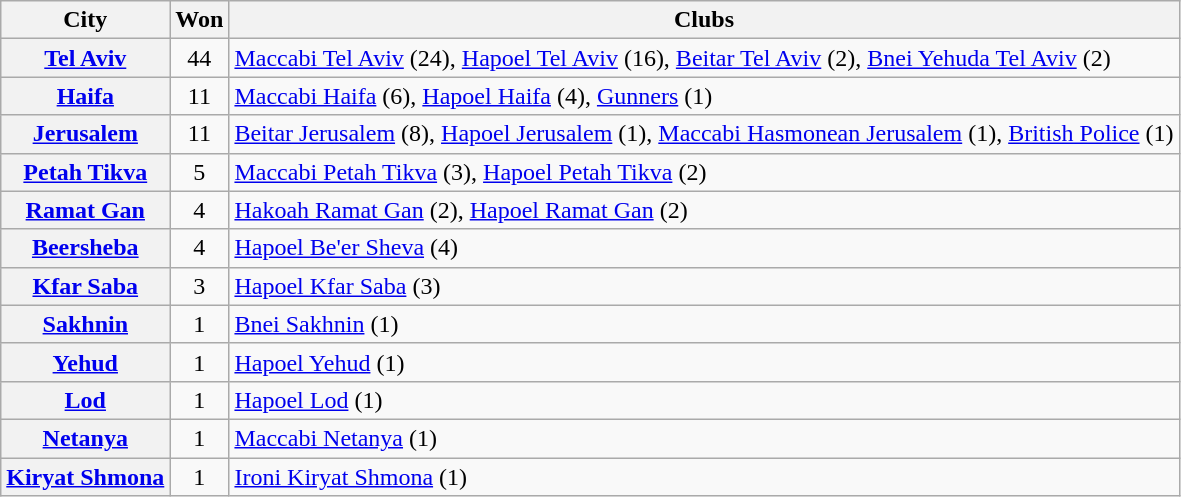<table class="wikitable sortable plainrowheaders">
<tr>
<th scope="col">City</th>
<th scope="col">Won</th>
<th scope="col" class="unsortable">Clubs</th>
</tr>
<tr>
<th scope="row"><a href='#'>Tel Aviv</a></th>
<td align="center">44</td>
<td><a href='#'>Maccabi Tel Aviv</a> (24), <a href='#'>Hapoel Tel Aviv</a> (16), <a href='#'>Beitar Tel Aviv</a> (2), <a href='#'>Bnei Yehuda Tel Aviv</a> (2)</td>
</tr>
<tr>
<th scope="row"><a href='#'>Haifa</a></th>
<td align="center">11</td>
<td><a href='#'>Maccabi Haifa</a> (6), <a href='#'>Hapoel Haifa</a> (4), <a href='#'>Gunners</a> (1)</td>
</tr>
<tr>
<th scope="row"><a href='#'>Jerusalem</a></th>
<td align="center">11</td>
<td><a href='#'>Beitar Jerusalem</a> (8), <a href='#'>Hapoel Jerusalem</a> (1), <a href='#'>Maccabi Hasmonean Jerusalem</a> (1), <a href='#'>British Police</a> (1)</td>
</tr>
<tr>
<th scope="row"><a href='#'>Petah Tikva</a></th>
<td align="center">5</td>
<td><a href='#'>Maccabi Petah Tikva</a> (3), <a href='#'>Hapoel Petah Tikva</a> (2)</td>
</tr>
<tr>
<th scope="row"><a href='#'>Ramat Gan</a></th>
<td align="center">4</td>
<td><a href='#'>Hakoah Ramat Gan</a> (2), <a href='#'>Hapoel Ramat Gan</a> (2)</td>
</tr>
<tr>
<th scope="row"><a href='#'>Beersheba</a></th>
<td align="center">4</td>
<td><a href='#'>Hapoel Be'er Sheva</a> (4)</td>
</tr>
<tr>
<th scope="row"><a href='#'>Kfar Saba</a></th>
<td align="center">3</td>
<td><a href='#'>Hapoel Kfar Saba</a> (3)</td>
</tr>
<tr>
<th scope="row"><a href='#'>Sakhnin</a></th>
<td align="center">1</td>
<td><a href='#'>Bnei Sakhnin</a> (1)</td>
</tr>
<tr>
<th scope="row"><a href='#'>Yehud</a></th>
<td align="center">1</td>
<td><a href='#'>Hapoel Yehud</a> (1)</td>
</tr>
<tr>
<th scope="row"><a href='#'>Lod</a></th>
<td align="center">1</td>
<td><a href='#'>Hapoel Lod</a> (1)</td>
</tr>
<tr>
<th scope="row"><a href='#'>Netanya</a></th>
<td align="center">1</td>
<td><a href='#'>Maccabi Netanya</a> (1)</td>
</tr>
<tr>
<th scope="row"><a href='#'>Kiryat Shmona</a></th>
<td align="center">1</td>
<td><a href='#'>Ironi Kiryat Shmona</a> (1)</td>
</tr>
</table>
